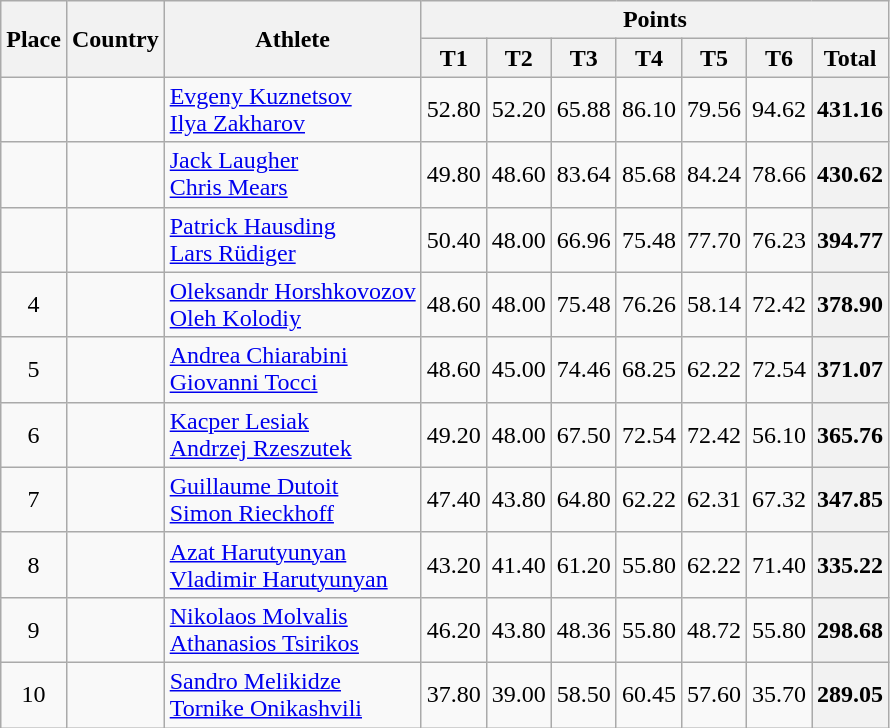<table class="wikitable" style="text-align:center">
<tr>
<th rowspan=2>Place</th>
<th rowspan=2>Country</th>
<th rowspan=2>Athlete</th>
<th colspan=7>Points</th>
</tr>
<tr>
<th>T1</th>
<th>T2</th>
<th>T3</th>
<th>T4</th>
<th>T5</th>
<th>T6</th>
<th>Total</th>
</tr>
<tr>
<td></td>
<td align=left></td>
<td align=left><a href='#'>Evgeny Kuznetsov</a><br><a href='#'>Ilya Zakharov</a></td>
<td>52.80</td>
<td>52.20</td>
<td>65.88</td>
<td>86.10</td>
<td>79.56</td>
<td>94.62</td>
<th>431.16</th>
</tr>
<tr>
<td></td>
<td align=left></td>
<td align=left><a href='#'>Jack Laugher</a><br><a href='#'>Chris Mears</a></td>
<td>49.80</td>
<td>48.60</td>
<td>83.64</td>
<td>85.68</td>
<td>84.24</td>
<td>78.66</td>
<th>430.62</th>
</tr>
<tr>
<td></td>
<td align=left></td>
<td align=left><a href='#'>Patrick Hausding</a><br><a href='#'>Lars Rüdiger</a></td>
<td>50.40</td>
<td>48.00</td>
<td>66.96</td>
<td>75.48</td>
<td>77.70</td>
<td>76.23</td>
<th>394.77</th>
</tr>
<tr>
<td>4</td>
<td align=left></td>
<td align=left><a href='#'>Oleksandr Horshkovozov</a><br><a href='#'>Oleh Kolodiy</a></td>
<td>48.60</td>
<td>48.00</td>
<td>75.48</td>
<td>76.26</td>
<td>58.14</td>
<td>72.42</td>
<th>378.90</th>
</tr>
<tr>
<td>5</td>
<td align=left></td>
<td align=left><a href='#'>Andrea Chiarabini</a><br><a href='#'>Giovanni Tocci</a></td>
<td>48.60</td>
<td>45.00</td>
<td>74.46</td>
<td>68.25</td>
<td>62.22</td>
<td>72.54</td>
<th>371.07</th>
</tr>
<tr>
<td>6</td>
<td align=left></td>
<td align=left><a href='#'>Kacper Lesiak</a><br><a href='#'>Andrzej Rzeszutek</a></td>
<td>49.20</td>
<td>48.00</td>
<td>67.50</td>
<td>72.54</td>
<td>72.42</td>
<td>56.10</td>
<th>365.76</th>
</tr>
<tr>
<td>7</td>
<td align=left></td>
<td align=left><a href='#'>Guillaume Dutoit</a><br><a href='#'>Simon Rieckhoff</a></td>
<td>47.40</td>
<td>43.80</td>
<td>64.80</td>
<td>62.22</td>
<td>62.31</td>
<td>67.32</td>
<th>347.85</th>
</tr>
<tr>
<td>8</td>
<td align=left></td>
<td align=left><a href='#'>Azat Harutyunyan</a><br><a href='#'>Vladimir Harutyunyan</a></td>
<td>43.20</td>
<td>41.40</td>
<td>61.20</td>
<td>55.80</td>
<td>62.22</td>
<td>71.40</td>
<th>335.22</th>
</tr>
<tr>
<td>9</td>
<td align=left></td>
<td align=left><a href='#'>Nikolaos Molvalis</a><br><a href='#'>Athanasios Tsirikos</a></td>
<td>46.20</td>
<td>43.80</td>
<td>48.36</td>
<td>55.80</td>
<td>48.72</td>
<td>55.80</td>
<th>298.68</th>
</tr>
<tr>
<td>10</td>
<td align=left></td>
<td align=left><a href='#'>Sandro Melikidze</a><br><a href='#'>Tornike Onikashvili</a></td>
<td>37.80</td>
<td>39.00</td>
<td>58.50</td>
<td>60.45</td>
<td>57.60</td>
<td>35.70</td>
<th>289.05</th>
</tr>
</table>
